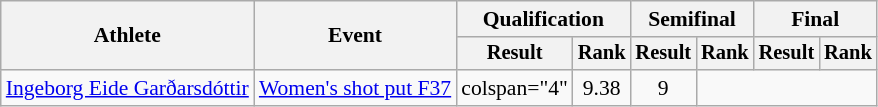<table class="wikitable" style="font-size:90%">
<tr>
<th rowspan="2">Athlete</th>
<th rowspan="2">Event</th>
<th colspan="2">Qualification</th>
<th colspan="2">Semifinal</th>
<th colspan="2">Final</th>
</tr>
<tr style="font-size:95%">
<th>Result</th>
<th>Rank</th>
<th>Result</th>
<th>Rank</th>
<th>Result</th>
<th>Rank</th>
</tr>
<tr align=center>
<td align=left><a href='#'>Ingeborg Eide Garðarsdóttir</a></td>
<td align=left><a href='#'> Women's shot put F37</a></td>
<td>colspan="4" </td>
<td>9.38</td>
<td>9</td>
</tr>
</table>
